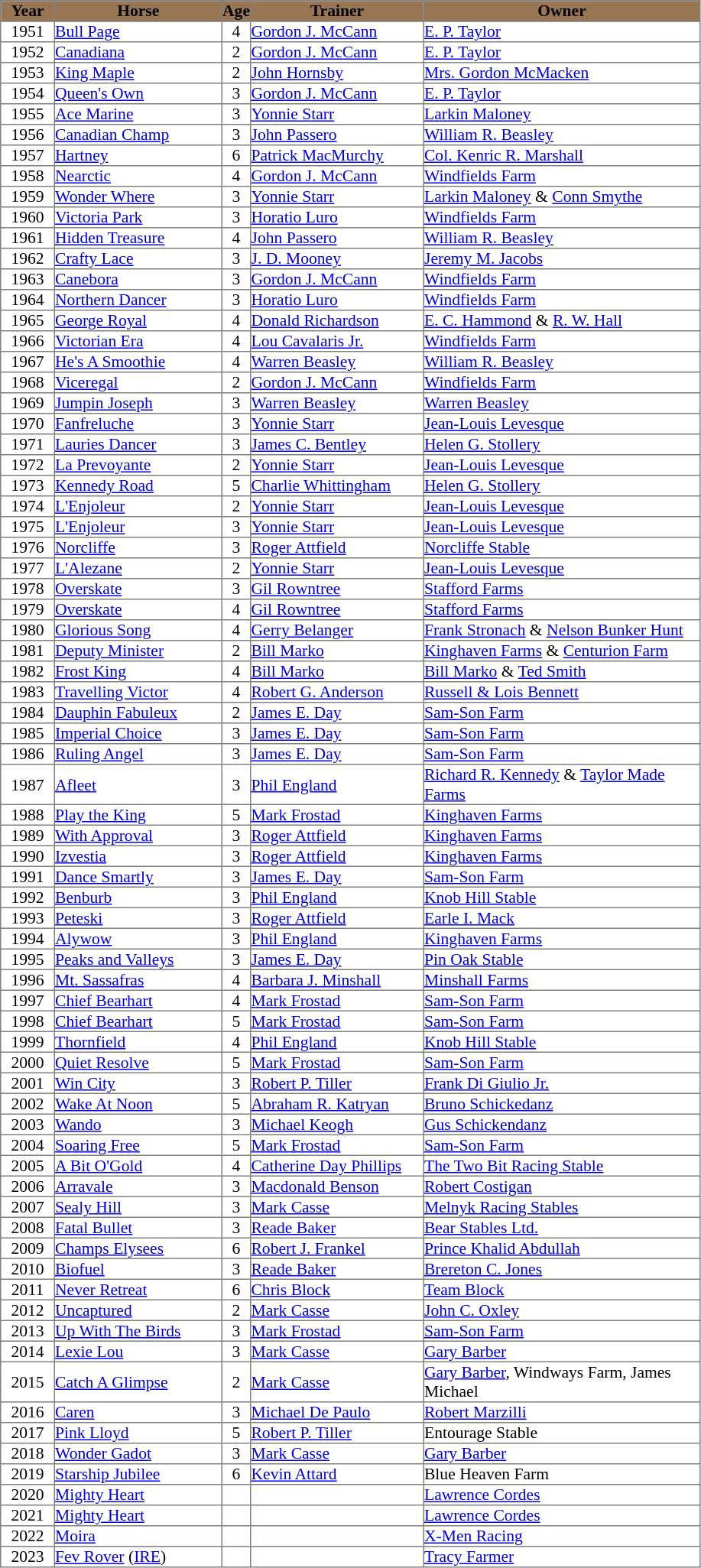<table class = "sortable" | border="1" cellpadding="0" style="border-collapse: collapse; font-size:90%">
<tr bgcolor="#987654" align="center">
<th width="46px"><strong>Year</strong><br></th>
<th width="145px"><strong>Horse</strong><br></th>
<th><strong>Age</strong><br></th>
<th width="150px"><strong>Trainer</strong><br></th>
<th width="240px"><strong>Owner</strong></th>
</tr>
<tr>
<td align=center>1951</td>
<td><a href='#'>Bull Page</a></td>
<td align=center>4</td>
<td><a href='#'>Gordon J. McCann</a></td>
<td><a href='#'>E. P. Taylor</a></td>
</tr>
<tr>
<td align=center>1952</td>
<td><a href='#'>Canadiana</a></td>
<td align=center>2</td>
<td><a href='#'>Gordon J. McCann</a></td>
<td><a href='#'>E. P. Taylor</a></td>
</tr>
<tr>
<td align=center>1953</td>
<td><a href='#'>King Maple</a></td>
<td align=center>2</td>
<td><a href='#'>John Hornsby</a></td>
<td><a href='#'>Mrs. Gordon McMacken</a></td>
</tr>
<tr>
<td align=center>1954</td>
<td><a href='#'>Queen's Own</a></td>
<td align=center>3</td>
<td><a href='#'>Gordon J. McCann</a></td>
<td><a href='#'>E. P. Taylor</a></td>
</tr>
<tr>
<td align=center>1955</td>
<td><a href='#'>Ace Marine</a></td>
<td align=center>3</td>
<td><a href='#'>Yonnie Starr</a></td>
<td><a href='#'>Larkin Maloney</a></td>
</tr>
<tr>
<td align=center>1956</td>
<td><a href='#'>Canadian Champ</a></td>
<td align=center>3</td>
<td><a href='#'>John Passero</a></td>
<td><a href='#'>William R. Beasley</a></td>
</tr>
<tr>
<td align=center>1957</td>
<td><a href='#'>Hartney</a></td>
<td align=center>6</td>
<td><a href='#'>Patrick MacMurchy</a></td>
<td><a href='#'>Col. Kenric R. Marshall</a></td>
</tr>
<tr>
<td align=center>1958</td>
<td><a href='#'>Nearctic</a></td>
<td align=center>4</td>
<td><a href='#'>Gordon J. McCann</a></td>
<td><a href='#'>Windfields Farm</a></td>
</tr>
<tr>
<td align=center>1959</td>
<td><a href='#'>Wonder Where</a></td>
<td align=center>3</td>
<td><a href='#'>Yonnie Starr</a></td>
<td><a href='#'>Larkin Maloney</a> & <a href='#'>Conn Smythe</a></td>
</tr>
<tr>
<td align=center>1960</td>
<td><a href='#'>Victoria Park</a></td>
<td align=center>3</td>
<td><a href='#'>Horatio Luro</a></td>
<td><a href='#'>Windfields Farm</a></td>
</tr>
<tr>
<td align=center>1961</td>
<td><a href='#'>Hidden Treasure</a></td>
<td align=center>4</td>
<td><a href='#'>John Passero</a></td>
<td><a href='#'>William R. Beasley</a></td>
</tr>
<tr>
<td align=center>1962</td>
<td><a href='#'>Crafty Lace</a></td>
<td align=center>3</td>
<td><a href='#'>J. D. Mooney</a></td>
<td><a href='#'>Jeremy M. Jacobs</a></td>
</tr>
<tr>
<td align=center>1963</td>
<td><a href='#'>Canebora</a></td>
<td align=center>3</td>
<td><a href='#'>Gordon J. McCann</a></td>
<td><a href='#'>Windfields Farm</a></td>
</tr>
<tr>
<td align=center>1964</td>
<td><a href='#'>Northern Dancer</a></td>
<td align=center>3</td>
<td><a href='#'>Horatio Luro</a></td>
<td><a href='#'>Windfields Farm</a></td>
</tr>
<tr>
<td align=center>1965</td>
<td><a href='#'>George Royal</a></td>
<td align=center>4</td>
<td><a href='#'>Donald Richardson</a></td>
<td><a href='#'>E. C. Hammond</a> & <a href='#'>R. W. Hall</a></td>
</tr>
<tr>
<td align=center>1966</td>
<td><a href='#'>Victorian Era</a></td>
<td align=center>4</td>
<td><a href='#'>Lou Cavalaris Jr.</a></td>
<td><a href='#'>Windfields Farm</a></td>
</tr>
<tr>
<td align=center>1967</td>
<td><a href='#'>He's A Smoothie</a></td>
<td align=center>4</td>
<td><a href='#'>Warren Beasley</a></td>
<td><a href='#'>William R. Beasley</a></td>
</tr>
<tr>
<td align=center>1968</td>
<td><a href='#'>Viceregal</a></td>
<td align=center>2</td>
<td><a href='#'>Gordon J. McCann</a></td>
<td><a href='#'>Windfields Farm</a></td>
</tr>
<tr>
<td align=center>1969</td>
<td><a href='#'>Jumpin Joseph</a></td>
<td align=center>3</td>
<td><a href='#'>Warren Beasley</a></td>
<td><a href='#'>Warren Beasley</a></td>
</tr>
<tr>
<td align=center>1970</td>
<td><a href='#'>Fanfreluche</a></td>
<td align=center>3</td>
<td><a href='#'>Yonnie Starr</a></td>
<td><a href='#'>Jean-Louis Levesque</a></td>
</tr>
<tr>
<td align=center>1971</td>
<td><a href='#'>Lauries Dancer</a></td>
<td align=center>3</td>
<td><a href='#'>James C. Bentley</a></td>
<td><a href='#'>Helen G. Stollery</a></td>
</tr>
<tr>
<td align=center>1972</td>
<td><a href='#'>La Prevoyante</a></td>
<td align=center>2</td>
<td><a href='#'>Yonnie Starr</a></td>
<td><a href='#'>Jean-Louis Levesque</a></td>
</tr>
<tr>
<td align=center>1973</td>
<td><a href='#'>Kennedy Road</a></td>
<td align=center>5</td>
<td><a href='#'>Charlie Whittingham</a></td>
<td><a href='#'>Helen G. Stollery</a></td>
</tr>
<tr>
<td align=center>1974</td>
<td><a href='#'>L'Enjoleur</a></td>
<td align=center>2</td>
<td><a href='#'>Yonnie Starr</a></td>
<td><a href='#'>Jean-Louis Levesque</a></td>
</tr>
<tr>
<td align=center>1975</td>
<td><a href='#'>L'Enjoleur</a></td>
<td align=center>3</td>
<td><a href='#'>Yonnie Starr</a></td>
<td><a href='#'>Jean-Louis Levesque</a></td>
</tr>
<tr>
<td align=center>1976</td>
<td><a href='#'>Norcliffe</a></td>
<td align=center>3</td>
<td><a href='#'>Roger Attfield</a></td>
<td><a href='#'>Norcliffe Stable</a></td>
</tr>
<tr>
<td align=center>1977</td>
<td><a href='#'>L'Alezane</a></td>
<td align=center>2</td>
<td><a href='#'>Yonnie Starr</a></td>
<td><a href='#'>Jean-Louis Levesque</a></td>
</tr>
<tr>
<td align=center>1978</td>
<td><a href='#'>Overskate</a></td>
<td align=center>3</td>
<td><a href='#'>Gil Rowntree</a></td>
<td><a href='#'>Stafford Farms</a></td>
</tr>
<tr>
<td align=center>1979</td>
<td><a href='#'>Overskate</a></td>
<td align=center>4</td>
<td><a href='#'>Gil Rowntree</a></td>
<td><a href='#'>Stafford Farms</a></td>
</tr>
<tr>
<td align=center>1980</td>
<td><a href='#'>Glorious Song</a></td>
<td align=center>4</td>
<td><a href='#'>Gerry Belanger</a></td>
<td><a href='#'>Frank Stronach</a> & <a href='#'>Nelson Bunker Hunt</a></td>
</tr>
<tr>
<td align=center>1981</td>
<td><a href='#'>Deputy Minister</a></td>
<td align=center>2</td>
<td><a href='#'>Bill Marko</a></td>
<td><a href='#'>Kinghaven Farms</a> & <a href='#'>Centurion Farm</a></td>
</tr>
<tr>
<td align=center>1982</td>
<td><a href='#'>Frost King</a></td>
<td align=center>4</td>
<td><a href='#'>Bill Marko</a></td>
<td><a href='#'>Bill Marko</a> & <a href='#'>Ted Smith</a></td>
</tr>
<tr>
<td align=center>1983</td>
<td><a href='#'>Travelling Victor</a></td>
<td align=center>4</td>
<td><a href='#'>Robert G. Anderson</a></td>
<td><a href='#'>Russell & Lois Bennett</a></td>
</tr>
<tr>
<td align=center>1984</td>
<td><a href='#'>Dauphin Fabuleux</a></td>
<td align=center>2</td>
<td><a href='#'>James E. Day</a></td>
<td><a href='#'>Sam-Son Farm</a></td>
</tr>
<tr>
<td align=center>1985</td>
<td><a href='#'>Imperial Choice</a></td>
<td align=center>3</td>
<td><a href='#'>James E. Day</a></td>
<td><a href='#'>Sam-Son Farm</a></td>
</tr>
<tr>
<td align=center>1986</td>
<td><a href='#'>Ruling Angel</a></td>
<td align=center>3</td>
<td><a href='#'>James E. Day</a></td>
<td><a href='#'>Sam-Son Farm</a></td>
</tr>
<tr>
<td align=center>1987</td>
<td><a href='#'>Afleet</a></td>
<td align=center>3</td>
<td><a href='#'>Phil England</a></td>
<td><a href='#'>Richard R. Kennedy</a> & <a href='#'>Taylor Made Farms</a></td>
</tr>
<tr>
<td align=center>1988</td>
<td><a href='#'>Play the King</a></td>
<td align=center>5</td>
<td><a href='#'>Mark Frostad</a></td>
<td><a href='#'>Kinghaven Farms</a></td>
</tr>
<tr>
<td align=center>1989</td>
<td><a href='#'>With Approval</a></td>
<td align=center>3</td>
<td><a href='#'>Roger Attfield</a></td>
<td><a href='#'>Kinghaven Farms</a></td>
</tr>
<tr>
<td align=center>1990</td>
<td><a href='#'>Izvestia</a></td>
<td align=center>3</td>
<td><a href='#'>Roger Attfield</a></td>
<td><a href='#'>Kinghaven Farms</a></td>
</tr>
<tr>
<td align=center>1991</td>
<td><a href='#'>Dance Smartly</a></td>
<td align=center>3</td>
<td><a href='#'>James E. Day</a></td>
<td><a href='#'>Sam-Son Farm</a></td>
</tr>
<tr>
<td align=center>1992</td>
<td><a href='#'>Benburb</a></td>
<td align=center>3</td>
<td><a href='#'>Phil England</a></td>
<td><a href='#'>Knob Hill Stable</a></td>
</tr>
<tr>
<td align=center>1993</td>
<td><a href='#'>Peteski</a></td>
<td align=center>3</td>
<td><a href='#'>Roger Attfield</a></td>
<td><a href='#'>Earle I. Mack</a></td>
</tr>
<tr>
<td align=center>1994</td>
<td><a href='#'>Alywow</a></td>
<td align=center>3</td>
<td><a href='#'>Phil England</a></td>
<td><a href='#'>Kinghaven Farms</a></td>
</tr>
<tr>
<td align=center>1995</td>
<td><a href='#'>Peaks and Valleys</a></td>
<td align=center>3</td>
<td><a href='#'>James E. Day</a></td>
<td><a href='#'>Pin Oak Stable</a></td>
</tr>
<tr>
<td align=center>1996</td>
<td><a href='#'>Mt. Sassafras</a></td>
<td align=center>4</td>
<td><a href='#'>Barbara J. Minshall</a></td>
<td><a href='#'>Minshall Farms</a></td>
</tr>
<tr>
<td align=center>1997</td>
<td><a href='#'>Chief Bearhart</a></td>
<td align=center>4</td>
<td><a href='#'>Mark Frostad</a></td>
<td><a href='#'>Sam-Son Farm</a></td>
</tr>
<tr>
<td align=center>1998</td>
<td><a href='#'>Chief Bearhart</a></td>
<td align=center>5</td>
<td><a href='#'>Mark Frostad</a></td>
<td><a href='#'>Sam-Son Farm</a></td>
</tr>
<tr>
<td align=center>1999</td>
<td><a href='#'>Thornfield</a></td>
<td align=center>4</td>
<td><a href='#'>Phil England</a></td>
<td><a href='#'>Knob Hill Stable</a></td>
</tr>
<tr>
<td align=center>2000</td>
<td><a href='#'>Quiet Resolve</a></td>
<td align=center>5</td>
<td><a href='#'>Mark Frostad</a></td>
<td><a href='#'>Sam-Son Farm</a></td>
</tr>
<tr>
<td align=center>2001</td>
<td><a href='#'>Win City</a></td>
<td align=center>3</td>
<td><a href='#'>Robert P. Tiller</a></td>
<td><a href='#'>Frank Di Giulio Jr.</a></td>
</tr>
<tr>
<td align=center>2002</td>
<td><a href='#'>Wake At Noon</a></td>
<td align=center>5</td>
<td><a href='#'>Abraham R. Katryan</a></td>
<td><a href='#'>Bruno Schickedanz</a></td>
</tr>
<tr>
<td align=center>2003</td>
<td><a href='#'>Wando</a></td>
<td align=center>3</td>
<td><a href='#'>Michael Keogh</a></td>
<td><a href='#'>Gus Schickendanz</a></td>
</tr>
<tr>
<td align=center>2004</td>
<td><a href='#'>Soaring Free</a></td>
<td align=center>5</td>
<td><a href='#'>Mark Frostad</a></td>
<td><a href='#'>Sam-Son Farm</a></td>
</tr>
<tr>
<td align=center>2005</td>
<td><a href='#'>A Bit O'Gold</a></td>
<td align=center>4</td>
<td><a href='#'>Catherine Day Phillips</a></td>
<td><a href='#'>The Two Bit Racing Stable</a></td>
</tr>
<tr>
<td align=center>2006</td>
<td><a href='#'>Arravale</a></td>
<td align=center>3</td>
<td><a href='#'>Macdonald Benson</a></td>
<td><a href='#'>Robert Costigan</a></td>
</tr>
<tr>
<td align=center>2007</td>
<td><a href='#'>Sealy Hill</a></td>
<td align=center>3</td>
<td><a href='#'>Mark Casse</a></td>
<td><a href='#'>Melnyk Racing Stables</a></td>
</tr>
<tr>
<td align=center>2008</td>
<td><a href='#'>Fatal Bullet</a></td>
<td align=center>3</td>
<td><a href='#'>Reade Baker</a></td>
<td><a href='#'>Bear Stables Ltd.</a></td>
</tr>
<tr>
<td align=center>2009</td>
<td><a href='#'>Champs Elysees</a></td>
<td align=center>6</td>
<td><a href='#'>Robert J. Frankel</a></td>
<td><a href='#'>Prince Khalid Abdullah</a></td>
</tr>
<tr>
<td align=center>2010</td>
<td><a href='#'>Biofuel</a></td>
<td align=center>3</td>
<td><a href='#'>Reade Baker</a></td>
<td><a href='#'>Brereton C. Jones</a></td>
</tr>
<tr>
<td align=center>2011</td>
<td><a href='#'>Never Retreat</a></td>
<td align=center>6</td>
<td><a href='#'>Chris Block</a></td>
<td><a href='#'>Team Block</a></td>
</tr>
<tr>
<td align=center>2012</td>
<td><a href='#'>Uncaptured</a></td>
<td align=center>2</td>
<td><a href='#'>Mark Casse</a></td>
<td><a href='#'>John C. Oxley</a></td>
</tr>
<tr>
<td align=center>2013</td>
<td><a href='#'>Up With The Birds</a></td>
<td align=center>3</td>
<td><a href='#'>Mark Frostad</a></td>
<td><a href='#'>Sam-Son Farm</a></td>
</tr>
<tr>
<td align=center>2014</td>
<td><a href='#'>Lexie Lou</a></td>
<td align=center>3</td>
<td><a href='#'>Mark Casse</a></td>
<td><a href='#'>Gary Barber</a></td>
</tr>
<tr>
<td align=center>2015</td>
<td><a href='#'>Catch A Glimpse</a></td>
<td align=center>2</td>
<td><a href='#'>Mark Casse</a></td>
<td><a href='#'>Gary Barber</a>, Windways Farm, James Michael</td>
</tr>
<tr>
<td align=center>2016</td>
<td><a href='#'>Caren</a></td>
<td align=center>3</td>
<td><a href='#'>Michael De Paulo</a></td>
<td><a href='#'>Robert Marzilli</a></td>
</tr>
<tr>
<td align=center>2017</td>
<td><a href='#'>Pink Lloyd</a></td>
<td align=center>5</td>
<td><a href='#'>Robert P. Tiller</a></td>
<td>Entourage Stable</td>
</tr>
<tr>
<td align=center>2018</td>
<td><a href='#'>Wonder Gadot</a></td>
<td align=center>3</td>
<td><a href='#'>Mark Casse</a></td>
<td><a href='#'>Gary Barber</a></td>
</tr>
<tr>
<td align=center>2019</td>
<td><a href='#'>Starship Jubilee</a></td>
<td align=center>6</td>
<td><a href='#'>Kevin Attard</a></td>
<td>Blue Heaven Farm</td>
</tr>
<tr>
<td align=center>2020</td>
<td><a href='#'>Mighty Heart</a></td>
<td></td>
<td></td>
<td><a href='#'>Lawrence Cordes</a></td>
</tr>
<tr>
<td align=center>2021</td>
<td><a href='#'>Mighty Heart</a></td>
<td></td>
<td></td>
<td><a href='#'>Lawrence Cordes</a></td>
</tr>
<tr>
<td align=center>2022</td>
<td><a href='#'>Moira</a></td>
<td></td>
<td></td>
<td><a href='#'>X-Men Racing</a></td>
</tr>
<tr>
<td align=center>2023</td>
<td><a href='#'>Fev Rover</a> (<a href='#'>IRE</a>)</td>
<td></td>
<td></td>
<td><a href='#'>Tracy Farmer</a></td>
</tr>
</table>
